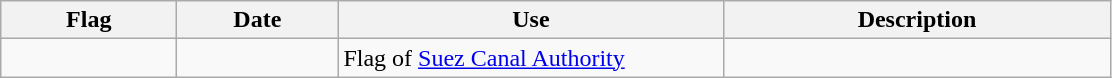<table class="wikitable">
<tr>
<th style="width:110px;">Flag</th>
<th style="width:100px;">Date</th>
<th style="width:250px;">Use</th>
<th style="width:250px;">Description</th>
</tr>
<tr>
<td></td>
<td></td>
<td>Flag of <a href='#'>Suez Canal Authority</a></td>
<td></td>
</tr>
</table>
